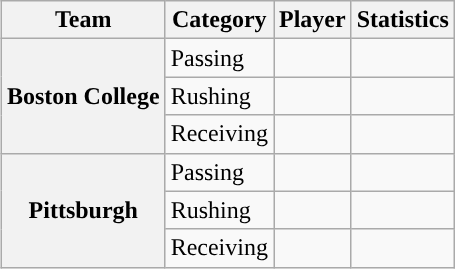<table class="wikitable" style="float:right">
<tr>
<th>Team</th>
<th>Category</th>
<th>Player</th>
<th>Statistics</th>
</tr>
<tr>
<th rowspan=3>Boston College</th>
<td>Passing</td>
<td></td>
<td></td>
</tr>
<tr>
<td>Rushing</td>
<td></td>
<td></td>
</tr>
<tr>
<td>Receiving</td>
<td></td>
<td></td>
</tr>
<tr>
<th rowspan=3>Pittsburgh</th>
<td>Passing</td>
<td></td>
<td></td>
</tr>
<tr>
<td>Rushing</td>
<td></td>
<td></td>
</tr>
<tr>
<td>Receiving</td>
<td></td>
<td></td>
</tr>
</table>
